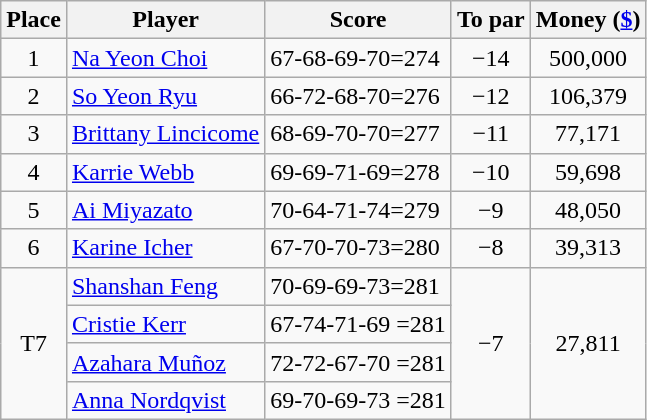<table class="wikitable">
<tr>
<th>Place</th>
<th>Player</th>
<th>Score</th>
<th>To par</th>
<th>Money (<a href='#'>$</a>)</th>
</tr>
<tr>
<td align=center>1</td>
<td> <a href='#'>Na Yeon Choi</a></td>
<td>67-68-69-70=274</td>
<td align=center>−14</td>
<td align=center>500,000</td>
</tr>
<tr>
<td align=center>2</td>
<td> <a href='#'>So Yeon Ryu</a></td>
<td>66-72-68-70=276</td>
<td align=center>−12</td>
<td align=center>106,379</td>
</tr>
<tr>
<td align=center>3</td>
<td> <a href='#'>Brittany Lincicome</a></td>
<td>68-69-70-70=277</td>
<td align=center>−11</td>
<td align=center>77,171</td>
</tr>
<tr>
<td align=center>4</td>
<td> <a href='#'>Karrie Webb</a></td>
<td>69-69-71-69=278</td>
<td align=center>−10</td>
<td align=center>59,698</td>
</tr>
<tr>
<td align=center>5</td>
<td> <a href='#'>Ai Miyazato</a></td>
<td>70-64-71-74=279</td>
<td align=center>−9</td>
<td align=center>48,050</td>
</tr>
<tr>
<td align=center>6</td>
<td> <a href='#'>Karine Icher</a></td>
<td>67-70-70-73=280</td>
<td align=center>−8</td>
<td align=center>39,313</td>
</tr>
<tr>
<td align=center rowspan=4>T7</td>
<td> <a href='#'>Shanshan Feng</a></td>
<td>70-69-69-73=281</td>
<td align=center rowspan=4>−7</td>
<td align=center rowspan=4>27,811</td>
</tr>
<tr>
<td> <a href='#'>Cristie Kerr</a></td>
<td>67-74-71-69 =281</td>
</tr>
<tr>
<td> <a href='#'>Azahara Muñoz</a></td>
<td>72-72-67-70 =281</td>
</tr>
<tr>
<td> <a href='#'>Anna Nordqvist</a></td>
<td>69-70-69-73 =281</td>
</tr>
</table>
